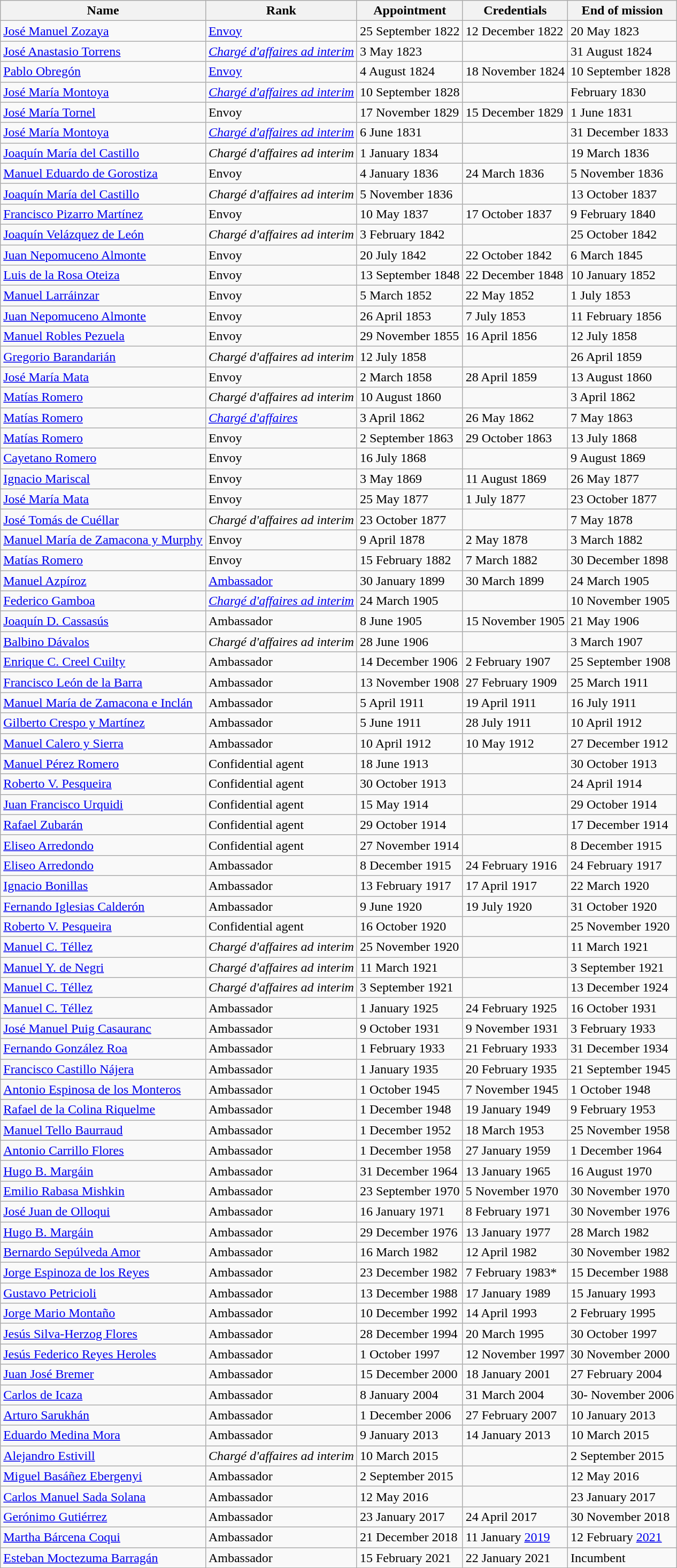<table class="wikitable">
<tr>
<th>Name</th>
<th>Rank</th>
<th>Appointment</th>
<th>Credentials</th>
<th>End of mission</th>
</tr>
<tr>
<td><a href='#'>José Manuel Zozaya</a></td>
<td><a href='#'>Envoy</a></td>
<td>25 September 1822</td>
<td>12 December 1822</td>
<td>20 May 1823</td>
</tr>
<tr>
<td><a href='#'>José Anastasio Torrens</a></td>
<td><em><a href='#'>Chargé d'affaires ad interim</a></em></td>
<td>3 May 1823</td>
<td></td>
<td>31 August 1824</td>
</tr>
<tr>
<td><a href='#'>Pablo Obregón</a></td>
<td><a href='#'>Envoy</a></td>
<td>4 August 1824</td>
<td>18 November 1824</td>
<td>10 September 1828</td>
</tr>
<tr>
<td><a href='#'>José María Montoya</a></td>
<td><em><a href='#'>Chargé d'affaires ad interim</a></em></td>
<td>10 September 1828</td>
<td></td>
<td>February 1830</td>
</tr>
<tr>
<td><a href='#'>José María Tornel</a></td>
<td>Envoy</td>
<td>17 November 1829</td>
<td>15 December 1829</td>
<td>1 June 1831</td>
</tr>
<tr>
<td><a href='#'>José María Montoya</a></td>
<td><em><a href='#'>Chargé d'affaires ad interim</a></em></td>
<td>6 June 1831</td>
<td></td>
<td>31 December 1833</td>
</tr>
<tr>
<td><a href='#'>Joaquín María del Castillo</a></td>
<td><em>Chargé d'affaires ad interim</em></td>
<td>1 January 1834</td>
<td></td>
<td>19 March 1836</td>
</tr>
<tr>
<td><a href='#'>Manuel Eduardo de Gorostiza</a></td>
<td>Envoy</td>
<td>4 January 1836</td>
<td>24 March 1836</td>
<td>5 November 1836</td>
</tr>
<tr>
<td><a href='#'>Joaquín María del Castillo</a></td>
<td><em>Chargé d'affaires ad interim</em></td>
<td>5 November 1836</td>
<td></td>
<td>13 October 1837</td>
</tr>
<tr>
<td><a href='#'>Francisco Pizarro Martínez</a></td>
<td>Envoy</td>
<td>10 May 1837</td>
<td>17 October 1837</td>
<td>9 February 1840</td>
</tr>
<tr>
<td><a href='#'>Joaquín Velázquez de León</a></td>
<td><em>Chargé d'affaires ad interim</em></td>
<td>3 February 1842</td>
<td></td>
<td>25 October 1842</td>
</tr>
<tr>
<td><a href='#'>Juan Nepomuceno Almonte</a></td>
<td>Envoy</td>
<td>20 July 1842</td>
<td>22 October 1842</td>
<td>6 March 1845</td>
</tr>
<tr>
<td><a href='#'>Luis de la Rosa Oteiza</a></td>
<td>Envoy</td>
<td>13 September 1848</td>
<td>22 December 1848</td>
<td>10 January 1852</td>
</tr>
<tr>
<td><a href='#'>Manuel Larráinzar</a></td>
<td>Envoy</td>
<td>5 March 1852</td>
<td>22 May 1852</td>
<td>1 July 1853</td>
</tr>
<tr>
<td><a href='#'>Juan Nepomuceno Almonte</a></td>
<td>Envoy</td>
<td>26 April 1853</td>
<td>7 July 1853</td>
<td>11 February 1856</td>
</tr>
<tr>
<td><a href='#'>Manuel Robles Pezuela</a></td>
<td>Envoy</td>
<td>29 November 1855</td>
<td>16 April 1856</td>
<td>12 July 1858</td>
</tr>
<tr>
<td><a href='#'>Gregorio Barandarián</a></td>
<td><em>Chargé d'affaires ad interim</em></td>
<td>12 July 1858</td>
<td></td>
<td>26 April 1859</td>
</tr>
<tr>
<td><a href='#'>José María Mata</a></td>
<td>Envoy</td>
<td>2 March 1858</td>
<td>28 April 1859</td>
<td>13 August 1860</td>
</tr>
<tr>
<td><a href='#'>Matías Romero</a></td>
<td><em>Chargé d'affaires ad interim</em></td>
<td>10 August 1860</td>
<td></td>
<td>3 April 1862</td>
</tr>
<tr>
<td><a href='#'>Matías Romero</a></td>
<td><em><a href='#'>Chargé d'affaires</a></em></td>
<td>3 April 1862</td>
<td>26 May 1862</td>
<td>7 May 1863</td>
</tr>
<tr>
<td><a href='#'>Matías Romero</a></td>
<td>Envoy</td>
<td>2 September 1863</td>
<td>29 October 1863</td>
<td>13 July 1868</td>
</tr>
<tr>
<td><a href='#'>Cayetano Romero</a></td>
<td>Envoy</td>
<td>16 July 1868</td>
<td></td>
<td>9 August 1869</td>
</tr>
<tr>
<td><a href='#'>Ignacio Mariscal</a></td>
<td>Envoy</td>
<td>3 May 1869</td>
<td>11 August 1869</td>
<td>26 May 1877</td>
</tr>
<tr>
<td><a href='#'>José María Mata</a></td>
<td>Envoy</td>
<td>25 May 1877</td>
<td>1 July 1877</td>
<td>23 October 1877</td>
</tr>
<tr>
<td><a href='#'>José Tomás de Cuéllar</a></td>
<td><em>Chargé d'affaires ad interim</em></td>
<td>23 October 1877</td>
<td></td>
<td>7 May 1878</td>
</tr>
<tr>
<td><a href='#'>Manuel María de Zamacona y Murphy</a></td>
<td>Envoy</td>
<td>9 April 1878</td>
<td>2 May 1878</td>
<td>3 March 1882</td>
</tr>
<tr>
<td><a href='#'>Matías Romero</a></td>
<td>Envoy</td>
<td>15 February 1882</td>
<td>7 March 1882</td>
<td>30 December 1898</td>
</tr>
<tr>
<td><a href='#'>Manuel Azpíroz</a></td>
<td><a href='#'>Ambassador</a></td>
<td>30 January 1899</td>
<td>30 March 1899</td>
<td>24 March 1905</td>
</tr>
<tr>
<td><a href='#'>Federico Gamboa</a></td>
<td><em><a href='#'>Chargé d'affaires ad interim</a></em></td>
<td>24 March 1905</td>
<td></td>
<td>10 November 1905</td>
</tr>
<tr>
<td><a href='#'>Joaquín D. Cassasús</a></td>
<td>Ambassador</td>
<td>8 June 1905</td>
<td>15 November 1905</td>
<td>21 May 1906</td>
</tr>
<tr>
<td><a href='#'>Balbino Dávalos</a></td>
<td><em>Chargé d'affaires ad interim</em></td>
<td>28 June 1906</td>
<td></td>
<td>3 March 1907</td>
</tr>
<tr>
<td><a href='#'>Enrique C. Creel Cuilty</a></td>
<td>Ambassador</td>
<td>14 December 1906</td>
<td>2 February 1907</td>
<td>25 September 1908</td>
</tr>
<tr>
<td><a href='#'>Francisco León de la Barra</a></td>
<td>Ambassador</td>
<td>13 November 1908</td>
<td>27 February 1909</td>
<td>25 March 1911</td>
</tr>
<tr>
<td><a href='#'>Manuel María de Zamacona e Inclán</a></td>
<td>Ambassador</td>
<td>5 April 1911</td>
<td>19 April 1911</td>
<td>16 July 1911</td>
</tr>
<tr>
<td><a href='#'>Gilberto Crespo y Martínez</a></td>
<td>Ambassador</td>
<td>5 June 1911</td>
<td>28 July 1911</td>
<td>10 April 1912</td>
</tr>
<tr>
<td><a href='#'>Manuel Calero y Sierra</a></td>
<td>Ambassador</td>
<td>10 April 1912</td>
<td>10 May 1912</td>
<td>27 December 1912</td>
</tr>
<tr>
<td><a href='#'>Manuel Pérez Romero</a></td>
<td>Confidential agent</td>
<td>18 June 1913</td>
<td></td>
<td>30 October 1913</td>
</tr>
<tr>
<td><a href='#'>Roberto V. Pesqueira</a></td>
<td>Confidential agent</td>
<td>30 October 1913</td>
<td></td>
<td>24 April 1914</td>
</tr>
<tr>
<td><a href='#'>Juan Francisco Urquidi</a></td>
<td>Confidential agent</td>
<td>15 May 1914</td>
<td></td>
<td>29 October 1914</td>
</tr>
<tr>
<td><a href='#'>Rafael Zubarán</a></td>
<td>Confidential agent</td>
<td>29 October 1914</td>
<td></td>
<td>17 December 1914</td>
</tr>
<tr>
<td><a href='#'>Eliseo Arredondo</a></td>
<td>Confidential agent</td>
<td>27 November 1914</td>
<td></td>
<td>8 December 1915</td>
</tr>
<tr>
<td><a href='#'>Eliseo Arredondo</a></td>
<td>Ambassador</td>
<td>8 December 1915</td>
<td>24 February 1916</td>
<td>24 February 1917</td>
</tr>
<tr>
<td><a href='#'>Ignacio Bonillas</a></td>
<td>Ambassador</td>
<td>13 February 1917</td>
<td>17 April 1917</td>
<td>22 March 1920</td>
</tr>
<tr>
<td><a href='#'>Fernando Iglesias Calderón</a></td>
<td>Ambassador</td>
<td>9 June 1920</td>
<td>19 July 1920</td>
<td>31 October 1920</td>
</tr>
<tr>
<td><a href='#'>Roberto V. Pesqueira</a></td>
<td>Confidential agent</td>
<td>16 October 1920</td>
<td></td>
<td>25 November 1920</td>
</tr>
<tr>
<td><a href='#'>Manuel C. Téllez</a></td>
<td><em>Chargé d'affaires ad interim</em></td>
<td>25 November 1920</td>
<td></td>
<td>11 March 1921</td>
</tr>
<tr>
<td><a href='#'>Manuel Y. de Negri</a></td>
<td><em>Chargé d'affaires ad interim</em></td>
<td>11 March 1921</td>
<td></td>
<td>3 September 1921</td>
</tr>
<tr>
<td><a href='#'>Manuel C. Téllez</a></td>
<td><em>Chargé d'affaires ad interim</em></td>
<td>3 September 1921</td>
<td></td>
<td>13 December 1924</td>
</tr>
<tr>
<td><a href='#'>Manuel C. Téllez</a></td>
<td>Ambassador</td>
<td>1 January 1925</td>
<td>24 February 1925</td>
<td>16 October 1931</td>
</tr>
<tr>
<td><a href='#'>José Manuel Puig Casauranc</a></td>
<td>Ambassador</td>
<td>9 October 1931</td>
<td>9 November 1931</td>
<td>3 February 1933</td>
</tr>
<tr>
<td><a href='#'>Fernando González Roa</a></td>
<td>Ambassador</td>
<td>1 February 1933</td>
<td>21 February 1933</td>
<td>31 December 1934</td>
</tr>
<tr>
<td><a href='#'>Francisco Castillo Nájera</a></td>
<td>Ambassador</td>
<td>1 January 1935</td>
<td>20 February 1935</td>
<td>21 September 1945</td>
</tr>
<tr>
<td><a href='#'>Antonio Espinosa de los Monteros</a></td>
<td>Ambassador</td>
<td>1 October 1945</td>
<td>7 November 1945</td>
<td>1 October 1948</td>
</tr>
<tr>
<td><a href='#'>Rafael de la Colina Riquelme</a></td>
<td>Ambassador</td>
<td>1 December 1948</td>
<td>19 January 1949</td>
<td>9 February 1953</td>
</tr>
<tr>
<td><a href='#'>Manuel Tello Baurraud</a></td>
<td>Ambassador</td>
<td>1 December 1952</td>
<td>18 March 1953</td>
<td>25 November 1958</td>
</tr>
<tr>
<td><a href='#'>Antonio Carrillo Flores</a></td>
<td>Ambassador</td>
<td>1 December 1958</td>
<td>27 January 1959</td>
<td>1 December 1964</td>
</tr>
<tr>
<td><a href='#'>Hugo B. Margáin</a></td>
<td>Ambassador</td>
<td>31 December 1964</td>
<td>13 January 1965</td>
<td>16 August 1970</td>
</tr>
<tr>
<td><a href='#'>Emilio Rabasa Mishkin</a></td>
<td>Ambassador</td>
<td>23 September 1970</td>
<td>5 November 1970</td>
<td>30 November 1970</td>
</tr>
<tr>
<td><a href='#'>José Juan de Olloqui</a></td>
<td>Ambassador</td>
<td>16 January 1971</td>
<td>8 February 1971</td>
<td>30 November 1976</td>
</tr>
<tr>
<td><a href='#'>Hugo B. Margáin</a></td>
<td>Ambassador</td>
<td>29 December 1976</td>
<td>13 January 1977</td>
<td>28 March 1982</td>
</tr>
<tr>
<td><a href='#'>Bernardo Sepúlveda Amor</a></td>
<td>Ambassador</td>
<td>16 March 1982</td>
<td>12 April 1982</td>
<td>30 November 1982</td>
</tr>
<tr>
<td><a href='#'>Jorge Espinoza de los Reyes</a></td>
<td>Ambassador</td>
<td>23 December 1982</td>
<td>7 February 1983*</td>
<td>15 December 1988</td>
</tr>
<tr>
<td><a href='#'>Gustavo Petricioli</a></td>
<td>Ambassador</td>
<td>13 December 1988</td>
<td>17 January 1989</td>
<td>15 January 1993</td>
</tr>
<tr>
<td><a href='#'>Jorge Mario Montaño</a></td>
<td>Ambassador</td>
<td>10 December 1992</td>
<td>14 April 1993</td>
<td>2 February 1995</td>
</tr>
<tr>
<td><a href='#'>Jesús Silva-Herzog Flores</a></td>
<td>Ambassador</td>
<td>28 December 1994</td>
<td>20 March 1995</td>
<td>30 October 1997</td>
</tr>
<tr>
<td><a href='#'>Jesús Federico Reyes Heroles</a></td>
<td>Ambassador</td>
<td>1 October 1997</td>
<td>12 November 1997</td>
<td>30 November 2000</td>
</tr>
<tr>
<td><a href='#'>Juan José Bremer</a></td>
<td>Ambassador</td>
<td>15 December 2000</td>
<td>18 January 2001</td>
<td>27 February 2004</td>
</tr>
<tr>
<td><a href='#'>Carlos de Icaza</a></td>
<td>Ambassador</td>
<td>8 January 2004</td>
<td>31 March 2004</td>
<td>30- November 2006</td>
</tr>
<tr>
<td><a href='#'>Arturo Sarukhán</a></td>
<td>Ambassador</td>
<td>1 December 2006</td>
<td>27 February 2007</td>
<td>10 January 2013</td>
</tr>
<tr>
<td><a href='#'>Eduardo Medina Mora</a></td>
<td>Ambassador</td>
<td>9 January 2013</td>
<td>14 January 2013</td>
<td>10 March 2015</td>
</tr>
<tr>
<td><a href='#'>Alejandro Estivill</a></td>
<td><em>Chargé d'affaires ad interim</em></td>
<td>10 March 2015</td>
<td></td>
<td>2 September 2015</td>
</tr>
<tr>
<td><a href='#'>Miguel Basáñez Ebergenyi</a></td>
<td>Ambassador</td>
<td>2 September 2015</td>
<td></td>
<td>12 May 2016</td>
</tr>
<tr>
<td><a href='#'>Carlos Manuel Sada Solana</a></td>
<td>Ambassador</td>
<td>12 May 2016</td>
<td></td>
<td>23 January 2017</td>
</tr>
<tr>
<td><a href='#'>Gerónimo Gutiérrez</a></td>
<td>Ambassador</td>
<td>23 January 2017</td>
<td>24 April 2017</td>
<td>30 November 2018</td>
</tr>
<tr>
<td><a href='#'>Martha Bárcena Coqui</a></td>
<td>Ambassador</td>
<td>21 December 2018</td>
<td>11 January <a href='#'>2019</a></td>
<td>12 February <a href='#'>2021</a></td>
</tr>
<tr>
<td><a href='#'>Esteban Moctezuma Barragán</a></td>
<td>Ambassador</td>
<td>15 February 2021</td>
<td>22 January 2021</td>
<td>Incumbent</td>
</tr>
</table>
